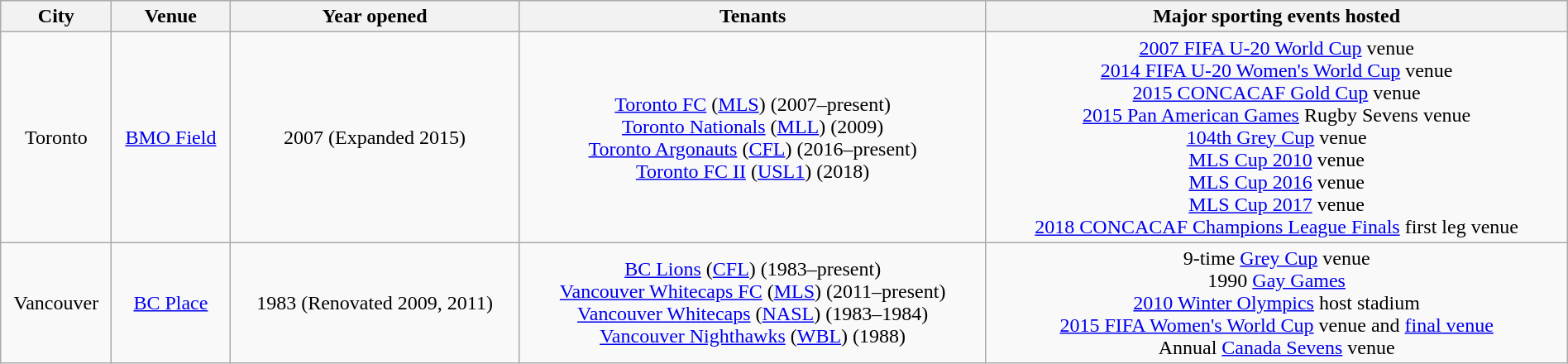<table class="wikitable collapsible collapsed" width=100%>
<tr>
<th>City</th>
<th>Venue</th>
<th>Year opened</th>
<th>Tenants</th>
<th>Major sporting events hosted</th>
</tr>
<tr align=center>
<td>Toronto</td>
<td><a href='#'>BMO Field</a></td>
<td>2007 (Expanded 2015)</td>
<td><a href='#'>Toronto FC</a> (<a href='#'>MLS</a>) (2007–present)<br><a href='#'>Toronto Nationals</a> (<a href='#'>MLL</a>) (2009)<br><a href='#'>Toronto Argonauts</a> (<a href='#'>CFL</a>) (2016–present)<br><a href='#'>Toronto FC II</a> (<a href='#'>USL1</a>) (2018)</td>
<td><a href='#'>2007 FIFA U-20 World Cup</a> venue<br><a href='#'>2014 FIFA U-20 Women's World Cup</a> venue<br><a href='#'>2015 CONCACAF Gold Cup</a> venue<br><a href='#'>2015 Pan American Games</a> Rugby Sevens venue<br><a href='#'>104th Grey Cup</a> venue<br><a href='#'>MLS Cup 2010</a> venue<br><a href='#'>MLS Cup 2016</a> venue<br> <a href='#'>MLS Cup 2017</a> venue<br> <a href='#'>2018 CONCACAF Champions League Finals</a> first leg venue</td>
</tr>
<tr align=center>
<td>Vancouver</td>
<td><a href='#'>BC Place</a></td>
<td>1983 (Renovated 2009, 2011)</td>
<td><a href='#'>BC Lions</a> (<a href='#'>CFL</a>) (1983–present)<br><a href='#'>Vancouver Whitecaps FC</a> (<a href='#'>MLS</a>) (2011–present)<br><a href='#'>Vancouver Whitecaps</a> (<a href='#'>NASL</a>) (1983–1984)<br><a href='#'>Vancouver Nighthawks</a> (<a href='#'>WBL</a>) (1988)</td>
<td>9-time <a href='#'>Grey Cup</a> venue<br>1990 <a href='#'>Gay Games</a><br><a href='#'>2010 Winter Olympics</a> host stadium<br><a href='#'>2015 FIFA Women's World Cup</a> venue and <a href='#'>final venue</a><br>Annual <a href='#'>Canada Sevens</a> venue</td>
</tr>
</table>
